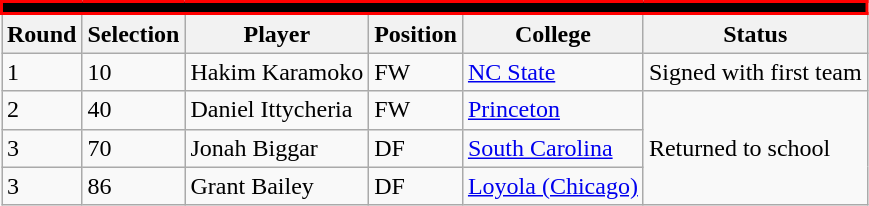<table class="wikitable sortable" style="text-align:center; text-align:left;">
<tr style="border-spacing: 2px; border: 2px solid red;">
<td colspan="6" bgcolor="#000000" color="#FFFFFF" border="#E32526" align="center"><strong></strong></td>
</tr>
<tr>
<th>Round</th>
<th>Selection</th>
<th>Player</th>
<th>Position</th>
<th>College</th>
<th>Status</th>
</tr>
<tr>
<td>1</td>
<td>10</td>
<td> Hakim Karamoko</td>
<td>FW</td>
<td><a href='#'>NC State</a></td>
<td>Signed with first team</td>
</tr>
<tr>
<td>2</td>
<td>40</td>
<td> Daniel Ittycheria</td>
<td>FW</td>
<td><a href='#'>Princeton</a></td>
<td rowspan="3">Returned to school</td>
</tr>
<tr>
<td>3</td>
<td>70</td>
<td> Jonah Biggar</td>
<td>DF</td>
<td><a href='#'>South Carolina</a></td>
</tr>
<tr>
<td>3</td>
<td>86</td>
<td> Grant Bailey</td>
<td>DF</td>
<td><a href='#'>Loyola (Chicago)</a></td>
</tr>
</table>
